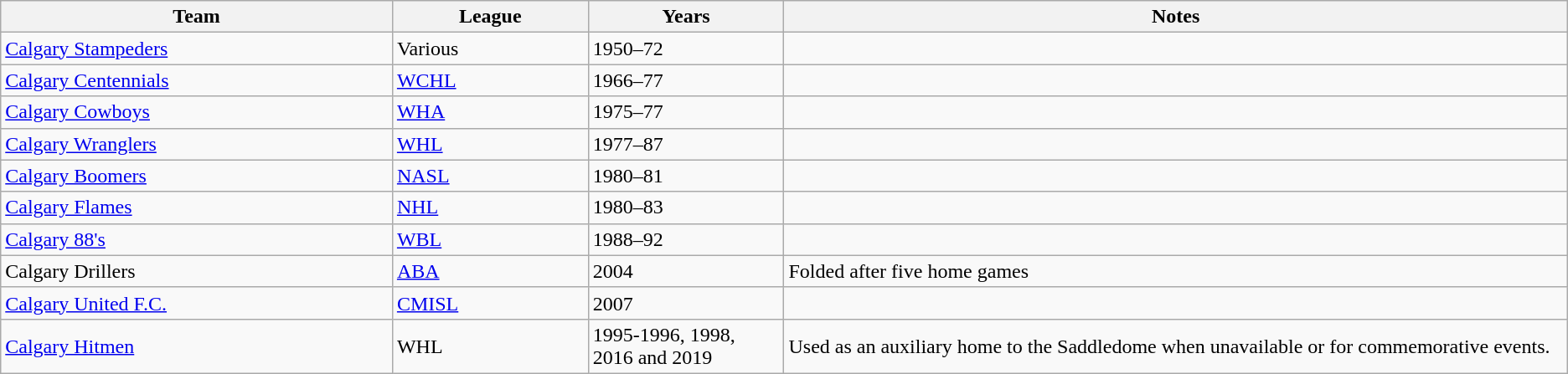<table class="wikitable">
<tr>
<th bgcolor="#DDDDFF" width="20%">Team</th>
<th bgcolor="#DDDDFF" width="10%">League</th>
<th bgcolor="#DDDDFF" width="10%">Years</th>
<th bgcolor="#DDDDFF" width="40%">Notes</th>
</tr>
<tr>
<td><a href='#'>Calgary Stampeders</a></td>
<td>Various</td>
<td>1950–72</td>
<td></td>
</tr>
<tr>
<td><a href='#'>Calgary Centennials</a></td>
<td><a href='#'>WCHL</a></td>
<td>1966–77</td>
<td></td>
</tr>
<tr>
<td><a href='#'>Calgary Cowboys</a></td>
<td><a href='#'>WHA</a></td>
<td>1975–77</td>
<td></td>
</tr>
<tr>
<td><a href='#'>Calgary Wranglers</a></td>
<td><a href='#'>WHL</a></td>
<td>1977–87</td>
<td></td>
</tr>
<tr>
<td><a href='#'>Calgary Boomers</a></td>
<td><a href='#'>NASL</a></td>
<td>1980–81</td>
<td></td>
</tr>
<tr>
<td><a href='#'>Calgary Flames</a></td>
<td><a href='#'>NHL</a></td>
<td>1980–83</td>
<td></td>
</tr>
<tr>
<td><a href='#'>Calgary 88's</a></td>
<td><a href='#'>WBL</a></td>
<td>1988–92</td>
<td></td>
</tr>
<tr>
<td>Calgary Drillers</td>
<td><a href='#'>ABA</a></td>
<td>2004</td>
<td>Folded after five home games</td>
</tr>
<tr>
<td><a href='#'>Calgary United F.C.</a></td>
<td><a href='#'>CMISL</a></td>
<td>2007</td>
<td></td>
</tr>
<tr>
<td><a href='#'>Calgary Hitmen</a></td>
<td>WHL</td>
<td>1995-1996, 1998, 2016 and 2019</td>
<td>Used as an auxiliary home to the Saddledome when unavailable or for commemorative events.</td>
</tr>
</table>
